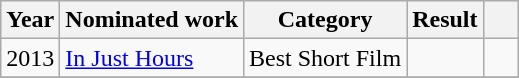<table class="wikitable sortable">
<tr>
<th>Year</th>
<th>Nominated work</th>
<th>Category</th>
<th>Result</th>
<th scope="col" style="width:1em;"></th>
</tr>
<tr>
<td>2013</td>
<td><a href='#'>In Just Hours</a></td>
<td>Best Short Film</td>
<td></td>
<td></td>
</tr>
<tr>
</tr>
</table>
